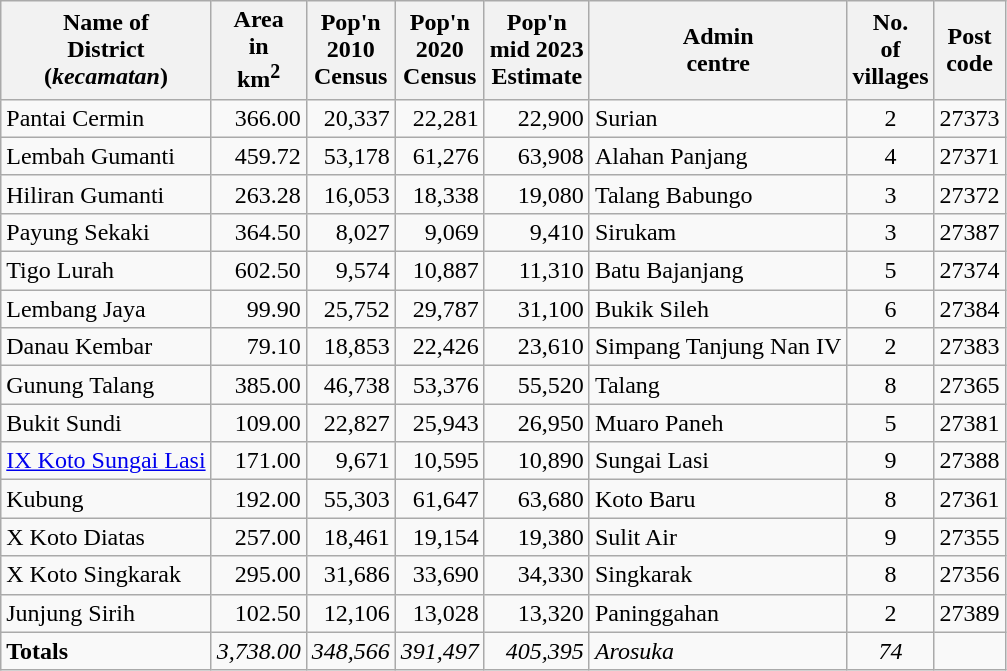<table class="wikitable">
<tr>
<th>Name of <br>District<br>(<em>kecamatan</em>)</th>
<th>Area <br>in <br>km<sup>2</sup></th>
<th>Pop'n <br> 2010 <br> Census</th>
<th>Pop'n <br>2020 <br> Census</th>
<th>Pop'n <br>mid 2023 <br> Estimate</th>
<th>Admin <br> centre</th>
<th>No.<br>of<br>villages</th>
<th>Post<br>code</th>
</tr>
<tr>
<td>Pantai Cermin</td>
<td align="right">366.00</td>
<td align="right">20,337</td>
<td align="right">22,281</td>
<td align="right">22,900</td>
<td>Surian</td>
<td align="center">2</td>
<td>27373</td>
</tr>
<tr>
<td>Lembah Gumanti</td>
<td align="right">459.72</td>
<td align="right">53,178</td>
<td align="right">61,276</td>
<td align="right">63,908</td>
<td>Alahan Panjang</td>
<td align="center">4</td>
<td>27371</td>
</tr>
<tr>
<td>Hiliran Gumanti</td>
<td align="right">263.28</td>
<td align="right">16,053</td>
<td align="right">18,338</td>
<td align="right">19,080</td>
<td>Talang Babungo</td>
<td align="center">3</td>
<td>27372</td>
</tr>
<tr>
<td>Payung Sekaki</td>
<td align="right">364.50</td>
<td align="right">8,027</td>
<td align="right">9,069</td>
<td align="right">9,410</td>
<td>Sirukam</td>
<td align="center">3</td>
<td>27387</td>
</tr>
<tr>
<td>Tigo Lurah</td>
<td align="right">602.50</td>
<td align="right">9,574</td>
<td align="right">10,887</td>
<td align="right">11,310</td>
<td>Batu Bajanjang</td>
<td align="center">5</td>
<td>27374</td>
</tr>
<tr>
<td>Lembang Jaya</td>
<td align="right">99.90</td>
<td align="right">25,752</td>
<td align="right">29,787</td>
<td align="right">31,100</td>
<td>Bukik Sileh</td>
<td align="center">6</td>
<td>27384</td>
</tr>
<tr>
<td>Danau Kembar</td>
<td align="right">79.10</td>
<td align="right">18,853</td>
<td align="right">22,426</td>
<td align="right">23,610</td>
<td>Simpang Tanjung Nan IV</td>
<td align="center">2</td>
<td>27383</td>
</tr>
<tr>
<td>Gunung Talang</td>
<td align="right">385.00</td>
<td align="right">46,738</td>
<td align="right">53,376</td>
<td align="right">55,520</td>
<td>Talang</td>
<td align="center">8</td>
<td>27365</td>
</tr>
<tr>
<td>Bukit Sundi</td>
<td align="right">109.00</td>
<td align="right">22,827</td>
<td align="right">25,943</td>
<td align="right">26,950</td>
<td>Muaro Paneh</td>
<td align="center">5</td>
<td>27381</td>
</tr>
<tr>
<td><a href='#'>IX Koto Sungai Lasi</a></td>
<td align="right">171.00</td>
<td align="right">9,671</td>
<td align="right">10,595</td>
<td align="right">10,890</td>
<td>Sungai Lasi</td>
<td align="center">9</td>
<td>27388</td>
</tr>
<tr>
<td>Kubung</td>
<td align="right">192.00</td>
<td align="right">55,303</td>
<td align="right">61,647</td>
<td align="right">63,680</td>
<td>Koto Baru</td>
<td align="center">8</td>
<td>27361</td>
</tr>
<tr>
<td>X Koto Diatas</td>
<td align="right">257.00</td>
<td align="right">18,461</td>
<td align="right">19,154</td>
<td align="right">19,380</td>
<td>Sulit Air</td>
<td align="center">9</td>
<td>27355</td>
</tr>
<tr>
<td>X Koto Singkarak</td>
<td align="right">295.00</td>
<td align="right">31,686</td>
<td align="right">33,690</td>
<td align="right">34,330</td>
<td>Singkarak</td>
<td align="center">8</td>
<td>27356</td>
</tr>
<tr>
<td>Junjung Sirih</td>
<td align="right">102.50</td>
<td align="right">12,106</td>
<td align="right">13,028</td>
<td align="right">13,320</td>
<td>Paninggahan</td>
<td align="center">2</td>
<td>27389</td>
</tr>
<tr>
<td><strong>Totals</strong></td>
<td align="right"><em>3,738.00</em></td>
<td align="right"><em>348,566</em></td>
<td align="right"><em>391,497</em></td>
<td align="right"><em>405,395</em></td>
<td><em>Arosuka</em></td>
<td align="center"><em>74</em></td>
<td></td>
</tr>
</table>
